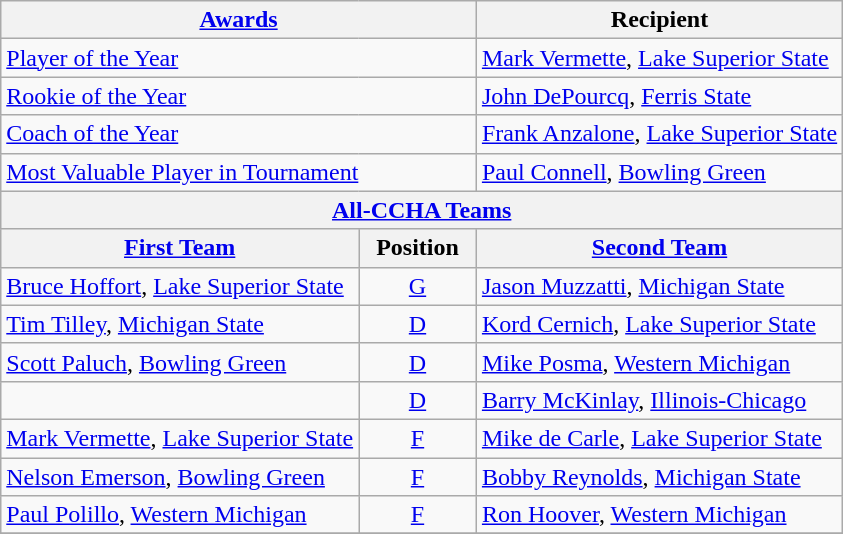<table class="wikitable">
<tr>
<th colspan=2><a href='#'>Awards</a></th>
<th>Recipient</th>
</tr>
<tr>
<td colspan=2><a href='#'>Player of the Year</a></td>
<td><a href='#'>Mark Vermette</a>, <a href='#'>Lake Superior State</a></td>
</tr>
<tr>
<td colspan=2><a href='#'>Rookie of the Year</a></td>
<td><a href='#'>John DePourcq</a>, <a href='#'>Ferris State</a></td>
</tr>
<tr>
<td colspan=2><a href='#'>Coach of the Year</a></td>
<td><a href='#'>Frank Anzalone</a>, <a href='#'>Lake Superior State</a></td>
</tr>
<tr>
<td colspan=2><a href='#'>Most Valuable Player in Tournament</a></td>
<td><a href='#'>Paul Connell</a>, <a href='#'>Bowling Green</a></td>
</tr>
<tr>
<th colspan=3><a href='#'>All-CCHA Teams</a></th>
</tr>
<tr>
<th><a href='#'>First Team</a></th>
<th>  Position  </th>
<th><a href='#'>Second Team</a></th>
</tr>
<tr>
<td><a href='#'>Bruce Hoffort</a>, <a href='#'>Lake Superior State</a></td>
<td align=center><a href='#'>G</a></td>
<td><a href='#'>Jason Muzzatti</a>, <a href='#'>Michigan State</a></td>
</tr>
<tr>
<td><a href='#'>Tim Tilley</a>, <a href='#'>Michigan State</a></td>
<td align=center><a href='#'>D</a></td>
<td><a href='#'>Kord Cernich</a>, <a href='#'>Lake Superior State</a></td>
</tr>
<tr>
<td><a href='#'>Scott Paluch</a>, <a href='#'>Bowling Green</a></td>
<td align=center><a href='#'>D</a></td>
<td><a href='#'>Mike Posma</a>, <a href='#'>Western Michigan</a></td>
</tr>
<tr>
<td></td>
<td align=center><a href='#'>D</a></td>
<td><a href='#'>Barry McKinlay</a>, <a href='#'>Illinois-Chicago</a></td>
</tr>
<tr>
<td><a href='#'>Mark Vermette</a>, <a href='#'>Lake Superior State</a></td>
<td align=center><a href='#'>F</a></td>
<td><a href='#'>Mike de Carle</a>, <a href='#'>Lake Superior State</a></td>
</tr>
<tr>
<td><a href='#'>Nelson Emerson</a>, <a href='#'>Bowling Green</a></td>
<td align=center><a href='#'>F</a></td>
<td><a href='#'>Bobby Reynolds</a>, <a href='#'>Michigan State</a></td>
</tr>
<tr>
<td><a href='#'>Paul Polillo</a>, <a href='#'>Western Michigan</a></td>
<td align=center><a href='#'>F</a></td>
<td><a href='#'>Ron Hoover</a>, <a href='#'>Western Michigan</a></td>
</tr>
<tr>
</tr>
</table>
